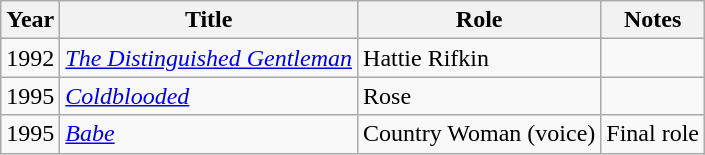<table class="wikitable sortable">
<tr>
<th>Year</th>
<th>Title</th>
<th>Role</th>
<th>Notes</th>
</tr>
<tr>
<td>1992</td>
<td><em><a href='#'>The Distinguished Gentleman</a></em></td>
<td>Hattie Rifkin</td>
<td></td>
</tr>
<tr>
<td>1995</td>
<td><em><a href='#'>Coldblooded</a></em></td>
<td>Rose</td>
<td></td>
</tr>
<tr>
<td>1995</td>
<td><em><a href='#'>Babe</a></em></td>
<td>Country Woman (voice)</td>
<td>Final role</td>
</tr>
</table>
